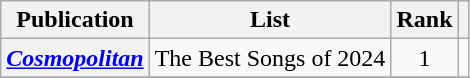<table class="wikitable sortable plainrowheaders">
<tr>
<th scope="col">Publication</th>
<th scope="col">List</th>
<th scope="col">Rank</th>
<th scope="col"></th>
</tr>
<tr>
<th scope="row"><em><a href='#'>Cosmopolitan</a></em></th>
<td>The Best Songs of 2024</td>
<td style="text-align: center;">1</td>
<td style="text-align: center;"></td>
</tr>
<tr>
</tr>
</table>
